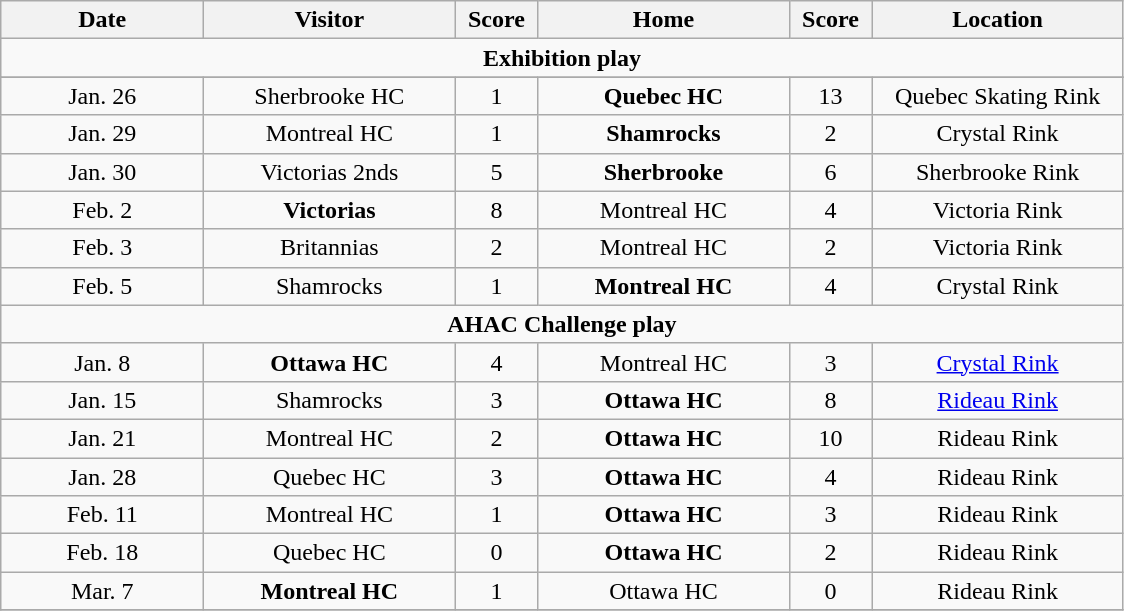<table class="wikitable" style="text-align:center;">
<tr>
<th style="width:8em">Date</th>
<th style="width:10em">Visitor</th>
<th style="width:3em">Score</th>
<th style="width:10em">Home</th>
<th style="width:3em">Score</th>
<th style="width:10em">Location</th>
</tr>
<tr>
<td colspan="6" align="center"><strong>Exhibition play</strong></td>
</tr>
<tr>
</tr>
<tr>
<td>Jan. 26</td>
<td>Sherbrooke HC</td>
<td>1</td>
<td><strong>Quebec HC</strong></td>
<td>13</td>
<td>Quebec Skating Rink</td>
</tr>
<tr>
<td>Jan. 29</td>
<td>Montreal HC</td>
<td>1</td>
<td><strong>Shamrocks</strong></td>
<td>2</td>
<td>Crystal Rink</td>
</tr>
<tr>
<td>Jan. 30</td>
<td>Victorias 2nds</td>
<td>5</td>
<td><strong>Sherbrooke</strong></td>
<td>6</td>
<td>Sherbrooke Rink</td>
</tr>
<tr>
<td>Feb. 2</td>
<td><strong>Victorias</strong></td>
<td>8</td>
<td>Montreal HC</td>
<td>4</td>
<td>Victoria Rink</td>
</tr>
<tr>
<td>Feb. 3</td>
<td>Britannias</td>
<td>2</td>
<td>Montreal HC</td>
<td>2</td>
<td>Victoria Rink</td>
</tr>
<tr>
<td>Feb. 5</td>
<td>Shamrocks</td>
<td>1</td>
<td><strong>Montreal HC</strong></td>
<td>4</td>
<td>Crystal Rink</td>
</tr>
<tr>
<td colspan="6" align="center"><strong>AHAC Challenge play</strong></td>
</tr>
<tr>
<td>Jan. 8</td>
<td><strong>Ottawa HC</strong></td>
<td>4</td>
<td>Montreal HC</td>
<td>3</td>
<td><a href='#'>Crystal Rink</a></td>
</tr>
<tr>
<td>Jan. 15</td>
<td>Shamrocks</td>
<td>3</td>
<td><strong>Ottawa HC</strong></td>
<td>8</td>
<td><a href='#'>Rideau Rink</a></td>
</tr>
<tr>
<td>Jan. 21</td>
<td>Montreal HC</td>
<td>2</td>
<td><strong>Ottawa HC</strong></td>
<td>10</td>
<td>Rideau Rink</td>
</tr>
<tr>
<td>Jan. 28</td>
<td>Quebec HC</td>
<td>3</td>
<td><strong>Ottawa HC</strong></td>
<td>4</td>
<td>Rideau Rink</td>
</tr>
<tr>
<td>Feb. 11</td>
<td>Montreal HC</td>
<td>1</td>
<td><strong>Ottawa HC</strong></td>
<td>3</td>
<td>Rideau Rink</td>
</tr>
<tr>
<td>Feb. 18</td>
<td>Quebec HC</td>
<td>0</td>
<td><strong>Ottawa HC</strong></td>
<td>2</td>
<td>Rideau Rink</td>
</tr>
<tr>
<td>Mar. 7</td>
<td><strong>Montreal HC</strong></td>
<td>1</td>
<td>Ottawa HC</td>
<td>0</td>
<td>Rideau Rink</td>
</tr>
<tr>
</tr>
</table>
